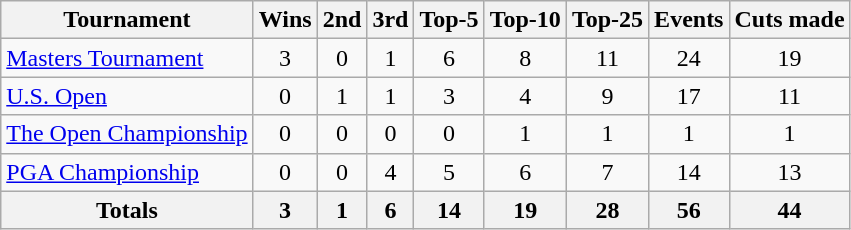<table class=wikitable style=text-align:center>
<tr>
<th>Tournament</th>
<th>Wins</th>
<th>2nd</th>
<th>3rd</th>
<th>Top-5</th>
<th>Top-10</th>
<th>Top-25</th>
<th>Events</th>
<th>Cuts made</th>
</tr>
<tr>
<td align=left><a href='#'>Masters Tournament</a></td>
<td>3</td>
<td>0</td>
<td>1</td>
<td>6</td>
<td>8</td>
<td>11</td>
<td>24</td>
<td>19</td>
</tr>
<tr>
<td align=left><a href='#'>U.S. Open</a></td>
<td>0</td>
<td>1</td>
<td>1</td>
<td>3</td>
<td>4</td>
<td>9</td>
<td>17</td>
<td>11</td>
</tr>
<tr>
<td align=left><a href='#'>The Open Championship</a></td>
<td>0</td>
<td>0</td>
<td>0</td>
<td>0</td>
<td>1</td>
<td>1</td>
<td>1</td>
<td>1</td>
</tr>
<tr>
<td align=left><a href='#'>PGA Championship</a></td>
<td>0</td>
<td>0</td>
<td>4</td>
<td>5</td>
<td>6</td>
<td>7</td>
<td>14</td>
<td>13</td>
</tr>
<tr>
<th>Totals</th>
<th>3</th>
<th>1</th>
<th>6</th>
<th>14</th>
<th>19</th>
<th>28</th>
<th>56</th>
<th>44</th>
</tr>
</table>
